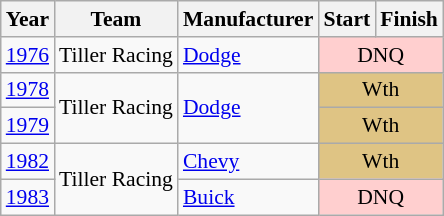<table class="wikitable" style="font-size: 90%;">
<tr>
<th>Year</th>
<th>Team</th>
<th>Manufacturer</th>
<th>Start</th>
<th>Finish</th>
</tr>
<tr>
<td><a href='#'>1976</a></td>
<td>Tiller Racing</td>
<td><a href='#'>Dodge</a></td>
<td align=center colspan=2 style="background:#FFCFCF;">DNQ</td>
</tr>
<tr>
<td><a href='#'>1978</a></td>
<td rowspan=2>Tiller Racing</td>
<td rowspan=2><a href='#'>Dodge</a></td>
<td align=center colspan=2 style="background:#DFC484;">Wth</td>
</tr>
<tr>
<td><a href='#'>1979</a></td>
<td align=center colspan=2 style="background:#DFC484;">Wth</td>
</tr>
<tr>
<td><a href='#'>1982</a></td>
<td rowspan=2>Tiller Racing</td>
<td><a href='#'>Chevy</a></td>
<td align=center colspan=2 style="background:#DFC484;">Wth</td>
</tr>
<tr>
<td><a href='#'>1983</a></td>
<td><a href='#'>Buick</a></td>
<td align=center colspan=2 style="background:#FFCFCF;">DNQ</td>
</tr>
</table>
